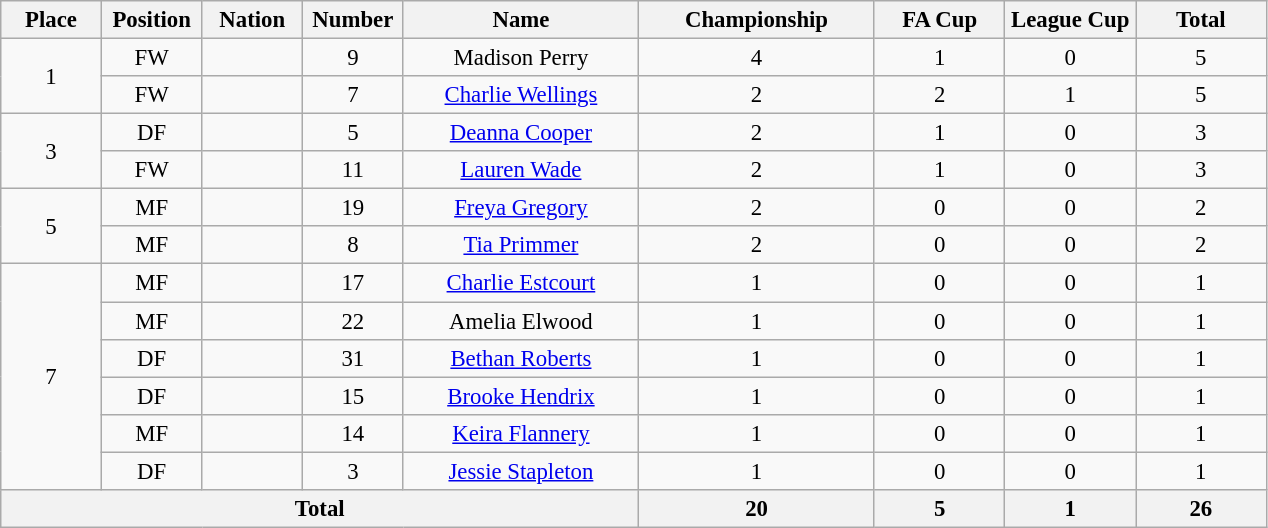<table class="wikitable" style="font-size: 95%; text-align: center;">
<tr>
<th width=60>Place</th>
<th width=60>Position</th>
<th width=60>Nation</th>
<th width=60>Number</th>
<th width=150>Name</th>
<th width=150>Championship</th>
<th width=80>FA Cup</th>
<th width=80>League Cup</th>
<th width=80>Total</th>
</tr>
<tr>
<td rowspan="2">1</td>
<td>FW</td>
<td></td>
<td>9</td>
<td>Madison Perry</td>
<td>4</td>
<td>1</td>
<td>0</td>
<td>5</td>
</tr>
<tr>
<td>FW</td>
<td></td>
<td>7</td>
<td><a href='#'>Charlie Wellings</a></td>
<td>2</td>
<td>2</td>
<td>1</td>
<td>5</td>
</tr>
<tr>
<td rowspan="2">3</td>
<td>DF</td>
<td></td>
<td>5</td>
<td><a href='#'>Deanna Cooper</a></td>
<td>2</td>
<td>1</td>
<td>0</td>
<td>3</td>
</tr>
<tr>
<td>FW</td>
<td></td>
<td>11</td>
<td><a href='#'>Lauren Wade</a></td>
<td>2</td>
<td>1</td>
<td>0</td>
<td>3</td>
</tr>
<tr>
<td rowspan="2">5</td>
<td>MF</td>
<td></td>
<td>19</td>
<td><a href='#'>Freya Gregory</a></td>
<td>2</td>
<td>0</td>
<td>0</td>
<td>2</td>
</tr>
<tr>
<td>MF</td>
<td></td>
<td>8</td>
<td><a href='#'>Tia Primmer</a></td>
<td>2</td>
<td>0</td>
<td>0</td>
<td>2</td>
</tr>
<tr>
<td rowspan="6">7</td>
<td>MF</td>
<td></td>
<td>17</td>
<td><a href='#'>Charlie Estcourt</a></td>
<td>1</td>
<td>0</td>
<td>0</td>
<td>1</td>
</tr>
<tr>
<td>MF</td>
<td></td>
<td>22</td>
<td>Amelia Elwood</td>
<td>1</td>
<td>0</td>
<td>0</td>
<td>1</td>
</tr>
<tr>
<td>DF</td>
<td></td>
<td>31</td>
<td><a href='#'>Bethan Roberts</a></td>
<td>1</td>
<td>0</td>
<td>0</td>
<td>1</td>
</tr>
<tr>
<td>DF</td>
<td></td>
<td>15</td>
<td><a href='#'>Brooke Hendrix</a></td>
<td>1</td>
<td>0</td>
<td>0</td>
<td>1</td>
</tr>
<tr>
<td>MF</td>
<td></td>
<td>14</td>
<td><a href='#'>Keira Flannery</a></td>
<td>1</td>
<td>0</td>
<td>0</td>
<td>1</td>
</tr>
<tr>
<td>DF</td>
<td></td>
<td>3</td>
<td><a href='#'>Jessie Stapleton</a></td>
<td>1</td>
<td>0</td>
<td>0</td>
<td>1</td>
</tr>
<tr>
<th colspan=5>Total</th>
<th>20</th>
<th>5</th>
<th>1</th>
<th>26</th>
</tr>
</table>
